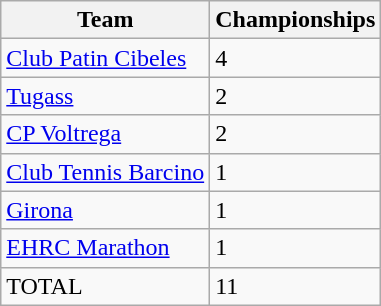<table class="wikitable sortable">
<tr>
<th>Team</th>
<th>Championships</th>
</tr>
<tr>
<td> <a href='#'>Club Patin Cibeles</a></td>
<td>4</td>
</tr>
<tr>
<td> <a href='#'>Tugass</a></td>
<td>2</td>
</tr>
<tr>
<td>   <a href='#'>CP Voltrega</a></td>
<td>2</td>
</tr>
<tr>
<td> <a href='#'>Club Tennis Barcino</a></td>
<td>1</td>
</tr>
<tr>
<td> <a href='#'>Girona</a></td>
<td>1</td>
</tr>
<tr>
<td> <a href='#'>EHRC Marathon</a></td>
<td>1</td>
</tr>
<tr>
<td>TOTAL</td>
<td>11</td>
</tr>
</table>
